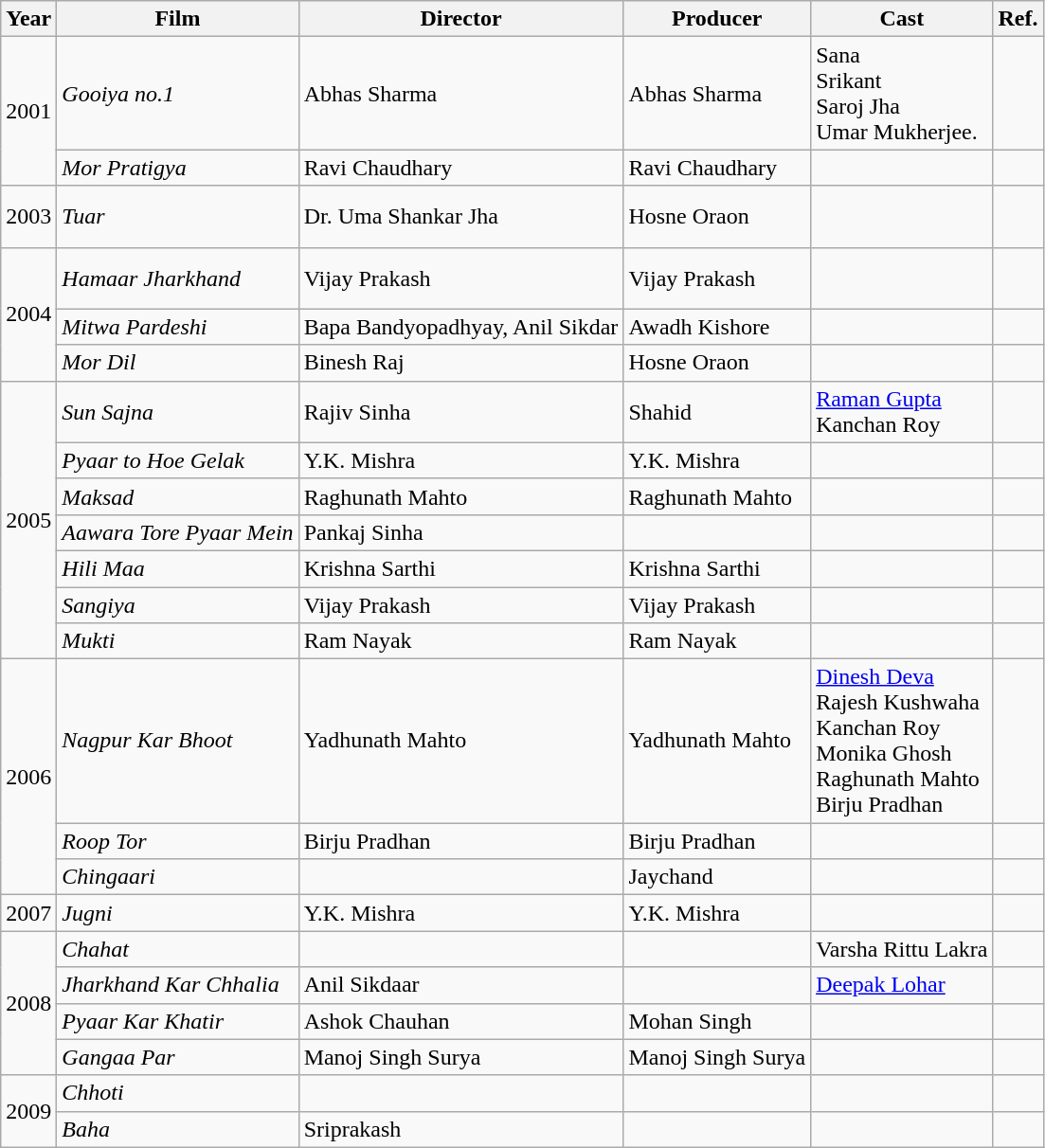<table class="wikitable">
<tr>
<th>Year</th>
<th>Film</th>
<th>Director</th>
<th>Producer</th>
<th>Cast</th>
<th>Ref.</th>
</tr>
<tr>
<td rowspan="2">2001</td>
<td><em>Gooiya no.1</em></td>
<td>Abhas Sharma</td>
<td>Abhas Sharma</td>
<td>Sana<br>Srikant<br>Saroj Jha<br>Umar Mukherjee.</td>
<td></td>
</tr>
<tr>
<td><em>Mor  Pratigya</em></td>
<td>Ravi Chaudhary</td>
<td>Ravi Chaudhary</td>
<td></td>
<td></td>
</tr>
<tr>
<td>2003</td>
<td><em>Tuar</em></td>
<td>Dr. Uma Shankar Jha</td>
<td>Hosne Oraon</td>
<td><br><br></td>
<td></td>
</tr>
<tr>
<td rowspan="3">2004</td>
<td><em>Hamaar Jharkhand</em></td>
<td>Vijay  Prakash</td>
<td>Vijay  Prakash</td>
<td><br><br></td>
<td></td>
</tr>
<tr>
<td><em> Mitwa  Pardeshi </em></td>
<td>Bapa Bandyopadhyay, Anil Sikdar</td>
<td>Awadh Kishore</td>
<td></td>
<td></td>
</tr>
<tr>
<td><em>Mor Dil </em></td>
<td>Binesh Raj</td>
<td>Hosne Oraon</td>
<td></td>
<td></td>
</tr>
<tr>
<td rowspan="7">2005</td>
<td><em>Sun Sajna</em></td>
<td>Rajiv Sinha</td>
<td>Shahid</td>
<td><a href='#'>Raman Gupta</a><br>Kanchan Roy</td>
<td></td>
</tr>
<tr>
<td><em>Pyaar to Hoe Gelak</em></td>
<td>Y.K. Mishra</td>
<td>Y.K. Mishra</td>
<td></td>
<td></td>
</tr>
<tr>
<td><em>Maksad</em></td>
<td>Raghunath Mahto</td>
<td>Raghunath Mahto</td>
<td></td>
<td></td>
</tr>
<tr>
<td><em>Aawara Tore Pyaar Mein</em></td>
<td>Pankaj Sinha</td>
<td></td>
<td></td>
<td></td>
</tr>
<tr>
<td><em>Hili Maa</em></td>
<td>Krishna Sarthi</td>
<td>Krishna Sarthi</td>
<td></td>
<td></td>
</tr>
<tr>
<td><em>Sangiya</em></td>
<td>Vijay Prakash</td>
<td>Vijay Prakash</td>
<td></td>
<td></td>
</tr>
<tr>
<td><em>Mukti</em></td>
<td>Ram Nayak</td>
<td>Ram Nayak</td>
<td></td>
<td></td>
</tr>
<tr>
<td rowspan="3">2006</td>
<td><em>Nagpur Kar Bhoot</em></td>
<td>Yadhunath Mahto</td>
<td>Yadhunath Mahto</td>
<td><a href='#'>Dinesh Deva</a><br>Rajesh Kushwaha<br>Kanchan Roy<br> Monika Ghosh<br>Raghunath Mahto<br>Birju Pradhan</td>
<td></td>
</tr>
<tr>
<td><em>Roop Tor</em></td>
<td>Birju Pradhan</td>
<td>Birju Pradhan</td>
<td></td>
<td></td>
</tr>
<tr>
<td><em>Chingaari</em></td>
<td></td>
<td>Jaychand</td>
<td></td>
<td></td>
</tr>
<tr>
<td>2007</td>
<td><em>Jugni</em></td>
<td>Y.K. Mishra</td>
<td>Y.K. Mishra</td>
<td></td>
<td></td>
</tr>
<tr>
<td rowspan="4">2008</td>
<td><em>Chahat</em></td>
<td></td>
<td></td>
<td>Varsha Rittu Lakra<br></td>
<td></td>
</tr>
<tr>
<td><em>Jharkhand Kar Chhalia</em></td>
<td>Anil Sikdaar</td>
<td></td>
<td><a href='#'>Deepak Lohar</a></td>
<td></td>
</tr>
<tr>
<td><em> Pyaar Kar Khatir </em></td>
<td>Ashok Chauhan</td>
<td>Mohan Singh</td>
<td></td>
<td></td>
</tr>
<tr>
<td><em>Gangaa Par</em></td>
<td>Manoj Singh Surya</td>
<td>Manoj Singh Surya</td>
<td></td>
<td></td>
</tr>
<tr>
<td rowspan="2">2009</td>
<td><em>Chhoti</em></td>
<td></td>
<td></td>
<td></td>
<td></td>
</tr>
<tr>
<td><em>Baha</em></td>
<td>Sriprakash</td>
<td></td>
<td></td>
<td></td>
</tr>
</table>
